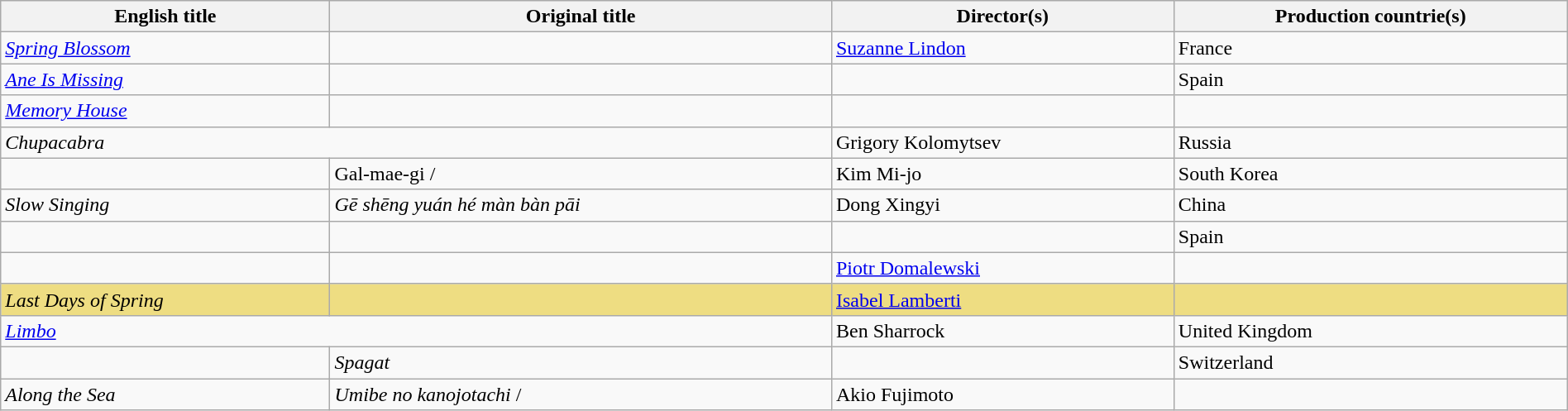<table class="sortable wikitable" style="width:100%; margin-bottom:4px" cellpadding="5">
<tr>
<th scope="col">English title</th>
<th scope="col">Original title</th>
<th scope="col">Director(s)</th>
<th scope="col">Production countrie(s)</th>
</tr>
<tr>
<td><em><a href='#'>Spring Blossom</a></em></td>
<td></td>
<td><a href='#'>Suzanne Lindon</a></td>
<td>France</td>
</tr>
<tr>
<td><em><a href='#'>Ane Is Missing</a></em></td>
<td></td>
<td></td>
<td>Spain</td>
</tr>
<tr>
<td><em><a href='#'>Memory House</a></em></td>
<td></td>
<td></td>
<td></td>
</tr>
<tr>
<td colspan = "2"><em>Chupacabra</em></td>
<td>Grigory Kolomytsev</td>
<td>Russia</td>
</tr>
<tr>
<td><em></em></td>
<td>Gal-mae-gi / </td>
<td>Kim Mi-jo</td>
<td>South Korea</td>
</tr>
<tr>
<td><em>Slow Singing</em></td>
<td><em>Gē shēng yuán hé màn bàn pāi</em></td>
<td>Dong Xingyi</td>
<td>China</td>
</tr>
<tr>
<td><em></em></td>
<td></td>
<td></td>
<td>Spain</td>
</tr>
<tr>
<td><em></em></td>
<td></td>
<td><a href='#'>Piotr Domalewski</a></td>
<td></td>
</tr>
<tr style="background:#EEDD82">
<td><em>Last Days of Spring</em></td>
<td></td>
<td><a href='#'>Isabel Lamberti</a></td>
<td></td>
</tr>
<tr>
<td colspan = "2"><em><a href='#'>Limbo</a></em></td>
<td>Ben Sharrock</td>
<td>United Kingdom</td>
</tr>
<tr>
<td><em></em></td>
<td><em>Spagat</em></td>
<td></td>
<td>Switzerland</td>
</tr>
<tr>
<td><em>Along the Sea</em></td>
<td><em>Umibe no kanojotachi</em> / </td>
<td>Akio Fujimoto</td>
<td></td>
</tr>
</table>
